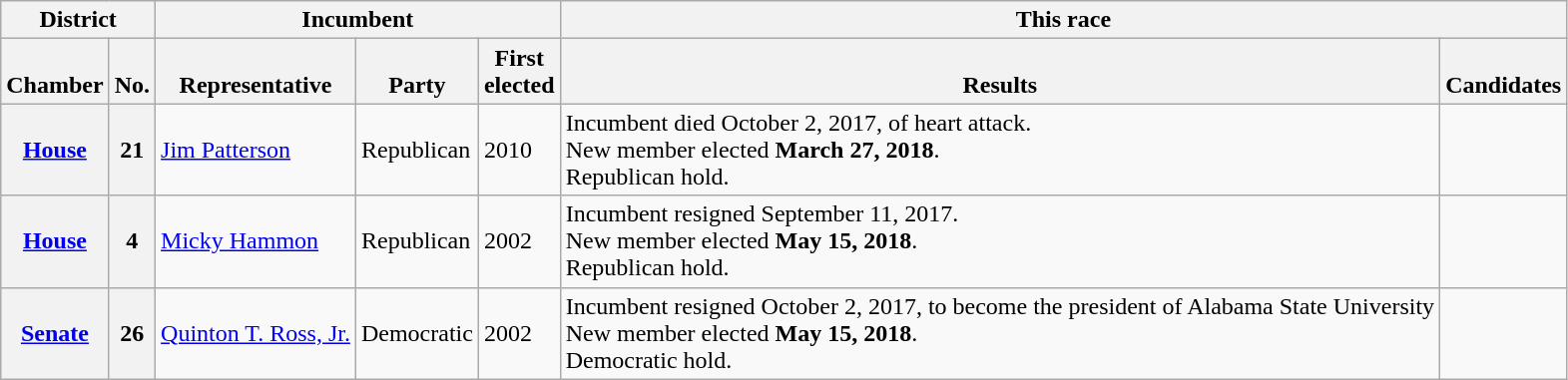<table class="wikitable sortable">
<tr valign=bottom>
<th colspan="2">District</th>
<th colspan="3">Incumbent</th>
<th colspan="2">This race</th>
</tr>
<tr valign=bottom>
<th>Chamber</th>
<th>No.</th>
<th>Representative</th>
<th>Party</th>
<th>First<br>elected</th>
<th>Results</th>
<th>Candidates</th>
</tr>
<tr>
<th><a href='#'>House</a></th>
<th>21</th>
<td><a href='#'>Jim Patterson</a></td>
<td>Republican</td>
<td>2010</td>
<td>Incumbent died October 2, 2017, of heart attack.<br>New member elected <strong>March 27, 2018</strong>.<br>Republican hold.</td>
<td nowrap></td>
</tr>
<tr>
<th><a href='#'>House</a></th>
<th>4</th>
<td><a href='#'>Micky Hammon</a></td>
<td>Republican</td>
<td>2002</td>
<td>Incumbent resigned September 11, 2017.<br>New member elected <strong>May 15, 2018</strong>.<br>Republican hold.</td>
<td nowrap></td>
</tr>
<tr>
<th><a href='#'>Senate</a></th>
<th>26</th>
<td><a href='#'>Quinton T. Ross, Jr.</a></td>
<td>Democratic</td>
<td>2002</td>
<td>Incumbent resigned October 2, 2017, to become the president of Alabama State University <br>New member elected <strong>May 15, 2018</strong>.<br>Democratic hold.</td>
<td nowrap></td>
</tr>
</table>
